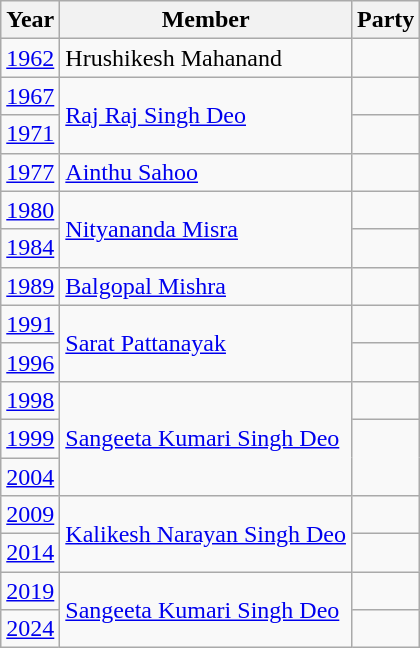<table class="wikitable sortable">
<tr>
<th>Year</th>
<th>Member</th>
<th colspan="2">Party</th>
</tr>
<tr>
<td><a href='#'>1962</a></td>
<td>Hrushikesh Mahanand</td>
<td></td>
</tr>
<tr>
<td><a href='#'>1967</a></td>
<td rowspan=2><a href='#'>Raj Raj Singh Deo</a></td>
<td></td>
</tr>
<tr>
<td><a href='#'>1971</a></td>
</tr>
<tr>
<td><a href='#'>1977</a></td>
<td><a href='#'>Ainthu Sahoo</a></td>
<td></td>
</tr>
<tr>
<td><a href='#'>1980</a></td>
<td rowspan=2><a href='#'>Nityananda Misra</a></td>
<td></td>
</tr>
<tr>
<td><a href='#'>1984</a></td>
</tr>
<tr>
<td><a href='#'>1989</a></td>
<td><a href='#'>Balgopal Mishra</a></td>
<td></td>
</tr>
<tr>
<td><a href='#'>1991</a></td>
<td rowspan=2><a href='#'>Sarat Pattanayak</a></td>
<td></td>
</tr>
<tr>
<td><a href='#'>1996</a></td>
</tr>
<tr>
<td><a href='#'>1998</a></td>
<td rowspan=3><a href='#'>Sangeeta Kumari Singh Deo</a></td>
<td></td>
</tr>
<tr>
<td><a href='#'>1999</a></td>
</tr>
<tr>
<td><a href='#'>2004</a></td>
</tr>
<tr>
<td><a href='#'>2009</a></td>
<td rowspan=2><a href='#'>Kalikesh Narayan Singh Deo</a></td>
<td></td>
</tr>
<tr>
<td><a href='#'>2014</a></td>
</tr>
<tr>
<td><a href='#'>2019</a></td>
<td rowspan=2><a href='#'>Sangeeta Kumari Singh Deo</a></td>
<td></td>
</tr>
<tr>
<td><a href='#'>2024</a></td>
</tr>
</table>
